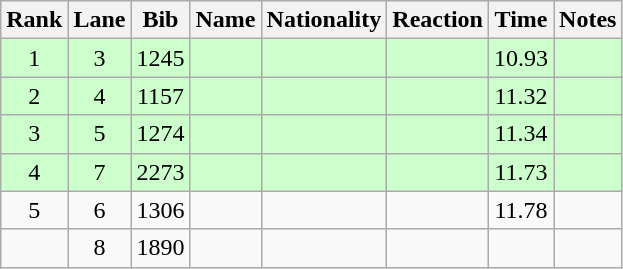<table class="wikitable sortable" style="text-align:center">
<tr>
<th>Rank</th>
<th>Lane</th>
<th>Bib</th>
<th>Name</th>
<th>Nationality</th>
<th>Reaction</th>
<th>Time</th>
<th>Notes</th>
</tr>
<tr bgcolor=ccffcc>
<td>1</td>
<td>3</td>
<td>1245</td>
<td align=left></td>
<td align=left></td>
<td></td>
<td>10.93</td>
<td><strong></strong></td>
</tr>
<tr bgcolor=ccffcc>
<td>2</td>
<td>4</td>
<td>1157</td>
<td align=left></td>
<td align=left></td>
<td></td>
<td>11.32</td>
<td><strong></strong></td>
</tr>
<tr bgcolor=ccffcc>
<td>3</td>
<td>5</td>
<td>1274</td>
<td align=left></td>
<td align=left></td>
<td></td>
<td>11.34</td>
<td><strong></strong></td>
</tr>
<tr bgcolor=ccffcc>
<td>4</td>
<td>7</td>
<td>2273</td>
<td align=left></td>
<td align=left></td>
<td></td>
<td>11.73</td>
<td><strong></strong></td>
</tr>
<tr>
<td>5</td>
<td>6</td>
<td>1306</td>
<td align=left></td>
<td align=left></td>
<td></td>
<td>11.78</td>
<td></td>
</tr>
<tr>
<td></td>
<td>8</td>
<td>1890</td>
<td align=left></td>
<td align=left></td>
<td></td>
<td></td>
<td><strong></strong></td>
</tr>
</table>
